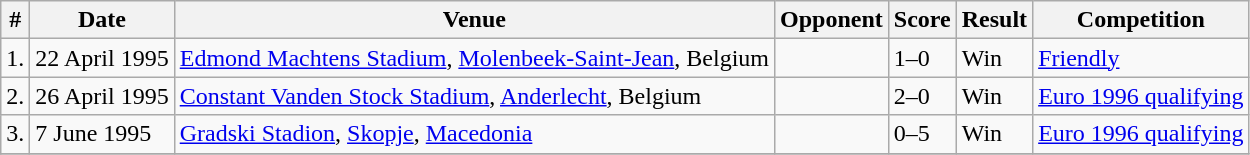<table class="wikitable">
<tr>
<th>#</th>
<th>Date</th>
<th>Venue</th>
<th>Opponent</th>
<th>Score</th>
<th>Result</th>
<th>Competition</th>
</tr>
<tr>
<td>1.</td>
<td>22 April 1995</td>
<td><a href='#'>Edmond Machtens Stadium</a>, <a href='#'>Molenbeek-Saint-Jean</a>, Belgium</td>
<td></td>
<td>1–0</td>
<td>Win</td>
<td><a href='#'>Friendly</a></td>
</tr>
<tr>
<td>2.</td>
<td>26 April 1995</td>
<td><a href='#'>Constant Vanden Stock Stadium</a>, <a href='#'>Anderlecht</a>, Belgium</td>
<td></td>
<td>2–0</td>
<td>Win</td>
<td><a href='#'>Euro 1996 qualifying</a></td>
</tr>
<tr>
<td>3.</td>
<td>7 June 1995</td>
<td><a href='#'>Gradski Stadion</a>, <a href='#'>Skopje</a>, <a href='#'>Macedonia</a></td>
<td></td>
<td>0–5</td>
<td>Win</td>
<td><a href='#'>Euro 1996 qualifying</a></td>
</tr>
<tr>
</tr>
</table>
